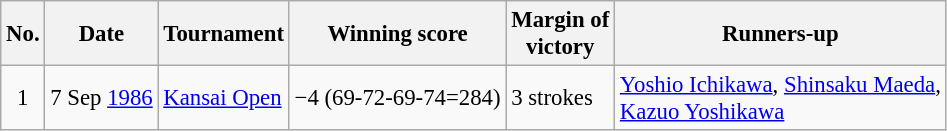<table class="wikitable" style="font-size:95%;">
<tr>
<th>No.</th>
<th>Date</th>
<th>Tournament</th>
<th>Winning score</th>
<th>Margin of<br>victory</th>
<th>Runners-up</th>
</tr>
<tr>
<td align=center>1</td>
<td align=right>7 Sep <a href='#'>1986</a></td>
<td><a href='#'>Kansai Open</a></td>
<td>−4 (69-72-69-74=284)</td>
<td>3 strokes</td>
<td> <a href='#'>Yoshio Ichikawa</a>,  <a href='#'>Shinsaku Maeda</a>,<br> <a href='#'>Kazuo Yoshikawa</a></td>
</tr>
</table>
